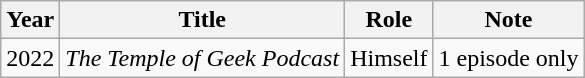<table class="wikitable">
<tr>
<th>Year</th>
<th>Title</th>
<th>Role</th>
<th>Note</th>
</tr>
<tr>
<td>2022</td>
<td><em>The Temple of Geek Podcast</em></td>
<td>Himself</td>
<td>1 episode only</td>
</tr>
</table>
